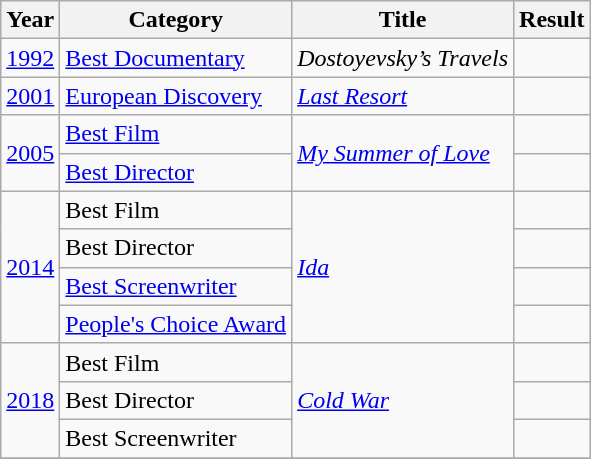<table class=wikitable>
<tr>
<th scope="col">Year</th>
<th scope="col">Category</th>
<th scope="col">Title</th>
<th scope="col">Result</th>
</tr>
<tr>
<td><a href='#'>1992</a></td>
<td><a href='#'>Best Documentary</a></td>
<td><em>Dostoyevsky’s Travels</em></td>
<td></td>
</tr>
<tr>
<td><a href='#'>2001</a></td>
<td><a href='#'>European Discovery</a></td>
<td><em><a href='#'>Last Resort</a></em></td>
<td></td>
</tr>
<tr>
<td rowspan="2"><a href='#'>2005</a></td>
<td><a href='#'>Best Film</a></td>
<td rowspan="2"><em><a href='#'>My Summer of Love</a></em></td>
<td></td>
</tr>
<tr>
<td><a href='#'>Best Director</a></td>
<td></td>
</tr>
<tr>
<td rowspan="4"><a href='#'>2014</a></td>
<td>Best Film</td>
<td rowspan="4"><em><a href='#'>Ida</a></em></td>
<td></td>
</tr>
<tr>
<td>Best Director</td>
<td></td>
</tr>
<tr>
<td><a href='#'>Best Screenwriter</a></td>
<td></td>
</tr>
<tr>
<td><a href='#'>People's Choice Award</a></td>
<td></td>
</tr>
<tr>
<td rowspan="3"><a href='#'>2018</a></td>
<td>Best Film</td>
<td rowspan="3"><em><a href='#'>Cold War</a></em></td>
<td></td>
</tr>
<tr>
<td>Best Director</td>
<td></td>
</tr>
<tr>
<td>Best Screenwriter</td>
<td></td>
</tr>
<tr>
</tr>
</table>
